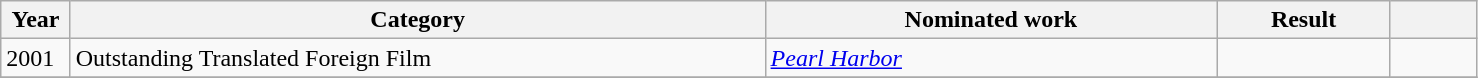<table class=wikitable>
<tr>
<th width=4%>Year</th>
<th width=40%>Category</th>
<th width=26%>Nominated work</th>
<th width=10%>Result</th>
<th width=5%></th>
</tr>
<tr>
<td>2001</td>
<td>Outstanding Translated Foreign Film</td>
<td><em><a href='#'>Pearl Harbor</a></em></td>
<td></td>
<td></td>
</tr>
<tr>
</tr>
</table>
